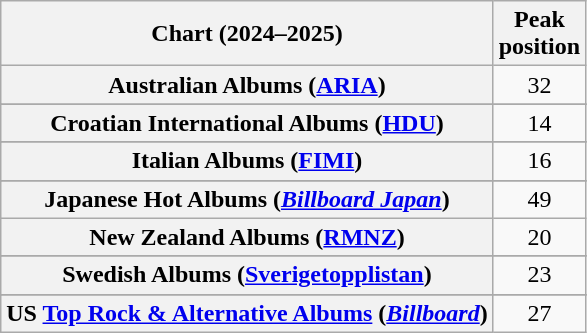<table class="wikitable sortable plainrowheaders" style="text-align:center">
<tr>
<th scope="col">Chart (2024–2025)</th>
<th scope="col">Peak<br>position</th>
</tr>
<tr>
<th scope="row">Australian Albums (<a href='#'>ARIA</a>)</th>
<td>32</td>
</tr>
<tr>
</tr>
<tr>
</tr>
<tr>
</tr>
<tr>
<th scope="row">Croatian International Albums (<a href='#'>HDU</a>)</th>
<td>14</td>
</tr>
<tr>
</tr>
<tr>
</tr>
<tr>
</tr>
<tr>
</tr>
<tr>
<th scope="row">Italian Albums (<a href='#'>FIMI</a>)</th>
<td>16</td>
</tr>
<tr>
</tr>
<tr>
<th scope="row">Japanese Hot Albums (<em><a href='#'>Billboard Japan</a></em>)</th>
<td>49</td>
</tr>
<tr>
<th scope="row">New Zealand Albums (<a href='#'>RMNZ</a>)</th>
<td>20</td>
</tr>
<tr>
</tr>
<tr>
</tr>
<tr>
</tr>
<tr>
<th scope="row">Swedish Albums (<a href='#'>Sverigetopplistan</a>)</th>
<td>23</td>
</tr>
<tr>
</tr>
<tr>
</tr>
<tr>
</tr>
<tr>
</tr>
<tr>
<th scope="row">US <a href='#'>Top Rock & Alternative Albums</a> (<em><a href='#'>Billboard</a></em>)</th>
<td>27</td>
</tr>
</table>
